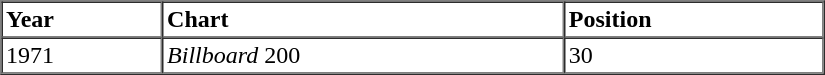<table border="1" cellspacing="0" cellpadding="2" style="width:550px;">
<tr>
<th align="left">Year</th>
<th align="left">Chart</th>
<th align="left">Position</th>
</tr>
<tr>
<td align="left">1971</td>
<td align="left"><em>Billboard</em> 200</td>
<td align="left">30</td>
</tr>
</table>
